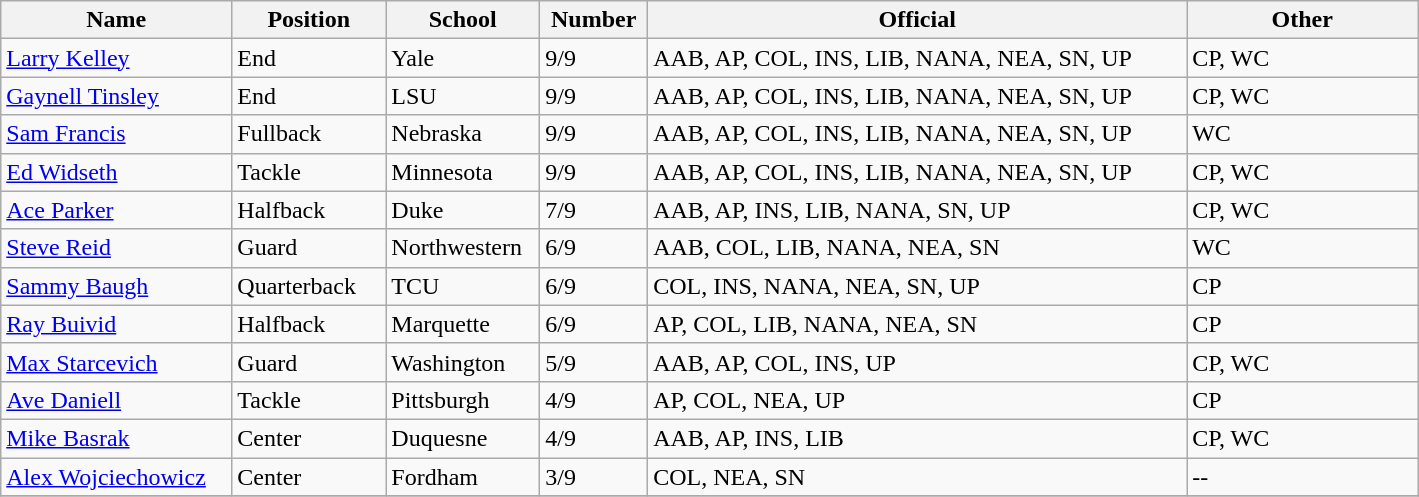<table class="wikitable sortable">
<tr>
<th bgcolor="#DDDDFF" width="15%">Name</th>
<th bgcolor="#DDDDFF" width="10%">Position</th>
<th bgcolor="#DDDDFF" width="10%">School</th>
<th bgcolor="#DDDDFF" width="7%">Number</th>
<th bgcolor="#DDDDFF" width="35%">Official</th>
<th bgcolor="#DDDDFF" width="15%">Other</th>
</tr>
<tr align="left">
<td><a href='#'>Larry Kelley</a></td>
<td>End</td>
<td>Yale</td>
<td>9/9</td>
<td>AAB, AP, COL, INS, LIB, NANA, NEA, SN, UP</td>
<td>CP, WC</td>
</tr>
<tr align="left">
<td><a href='#'>Gaynell Tinsley</a></td>
<td>End</td>
<td>LSU</td>
<td>9/9</td>
<td>AAB, AP, COL, INS, LIB, NANA, NEA, SN, UP</td>
<td>CP, WC</td>
</tr>
<tr align="left">
<td><a href='#'>Sam Francis</a></td>
<td>Fullback</td>
<td>Nebraska</td>
<td>9/9</td>
<td>AAB, AP, COL, INS, LIB, NANA, NEA, SN, UP</td>
<td>WC</td>
</tr>
<tr align="left">
<td><a href='#'>Ed Widseth</a></td>
<td>Tackle</td>
<td>Minnesota</td>
<td>9/9</td>
<td>AAB, AP, COL, INS, LIB, NANA, NEA, SN, UP</td>
<td>CP, WC</td>
</tr>
<tr align="left">
<td><a href='#'>Ace Parker</a></td>
<td>Halfback</td>
<td>Duke</td>
<td>7/9</td>
<td>AAB, AP, INS, LIB, NANA, SN, UP</td>
<td>CP, WC</td>
</tr>
<tr align="left">
<td><a href='#'>Steve Reid</a></td>
<td>Guard</td>
<td>Northwestern</td>
<td>6/9</td>
<td>AAB, COL, LIB, NANA, NEA, SN</td>
<td>WC</td>
</tr>
<tr align="left">
<td><a href='#'>Sammy Baugh</a></td>
<td>Quarterback</td>
<td>TCU</td>
<td>6/9</td>
<td>COL, INS, NANA, NEA, SN, UP</td>
<td>CP</td>
</tr>
<tr align="left">
<td><a href='#'>Ray Buivid</a></td>
<td>Halfback</td>
<td>Marquette</td>
<td>6/9</td>
<td>AP, COL, LIB, NANA, NEA, SN</td>
<td>CP</td>
</tr>
<tr align="left">
<td><a href='#'>Max Starcevich</a></td>
<td>Guard</td>
<td>Washington</td>
<td>5/9</td>
<td>AAB, AP, COL, INS, UP</td>
<td>CP, WC</td>
</tr>
<tr align="left">
<td><a href='#'>Ave Daniell</a></td>
<td>Tackle</td>
<td>Pittsburgh</td>
<td>4/9</td>
<td>AP, COL, NEA, UP</td>
<td>CP</td>
</tr>
<tr align="left">
<td><a href='#'>Mike Basrak</a></td>
<td>Center</td>
<td>Duquesne</td>
<td>4/9</td>
<td>AAB, AP, INS, LIB</td>
<td>CP, WC</td>
</tr>
<tr align="left">
<td><a href='#'>Alex Wojciechowicz</a></td>
<td>Center</td>
<td>Fordham</td>
<td>3/9</td>
<td>COL, NEA, SN</td>
<td>--</td>
</tr>
<tr align="left">
</tr>
</table>
